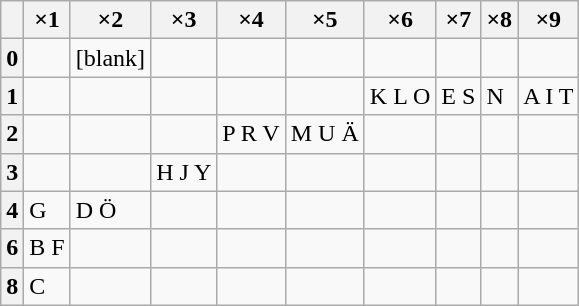<table class="wikitable floatright">
<tr>
<th></th>
<th>×1</th>
<th>×2</th>
<th>×3</th>
<th>×4</th>
<th>×5</th>
<th>×6</th>
<th>×7</th>
<th>×8</th>
<th>×9</th>
</tr>
<tr>
<th>0</th>
<td></td>
<td>[blank]</td>
<td></td>
<td></td>
<td></td>
<td></td>
<td></td>
<td></td>
<td></td>
</tr>
<tr>
<th>1</th>
<td></td>
<td></td>
<td></td>
<td></td>
<td></td>
<td>K L O</td>
<td>E S</td>
<td>N</td>
<td>A I T</td>
</tr>
<tr>
<th>2</th>
<td></td>
<td></td>
<td></td>
<td>P R V</td>
<td>M U Ä</td>
<td></td>
<td></td>
<td></td>
<td></td>
</tr>
<tr>
<th>3</th>
<td></td>
<td></td>
<td>H J Y</td>
<td></td>
<td></td>
<td></td>
<td></td>
<td></td>
<td></td>
</tr>
<tr>
<th>4</th>
<td>G</td>
<td>D Ö</td>
<td></td>
<td></td>
<td></td>
<td></td>
<td></td>
<td></td>
<td></td>
</tr>
<tr>
<th>6</th>
<td>B F</td>
<td></td>
<td></td>
<td></td>
<td></td>
<td></td>
<td></td>
<td></td>
<td></td>
</tr>
<tr>
<th>8</th>
<td>C</td>
<td></td>
<td></td>
<td></td>
<td></td>
<td></td>
<td></td>
<td></td>
<td></td>
</tr>
</table>
